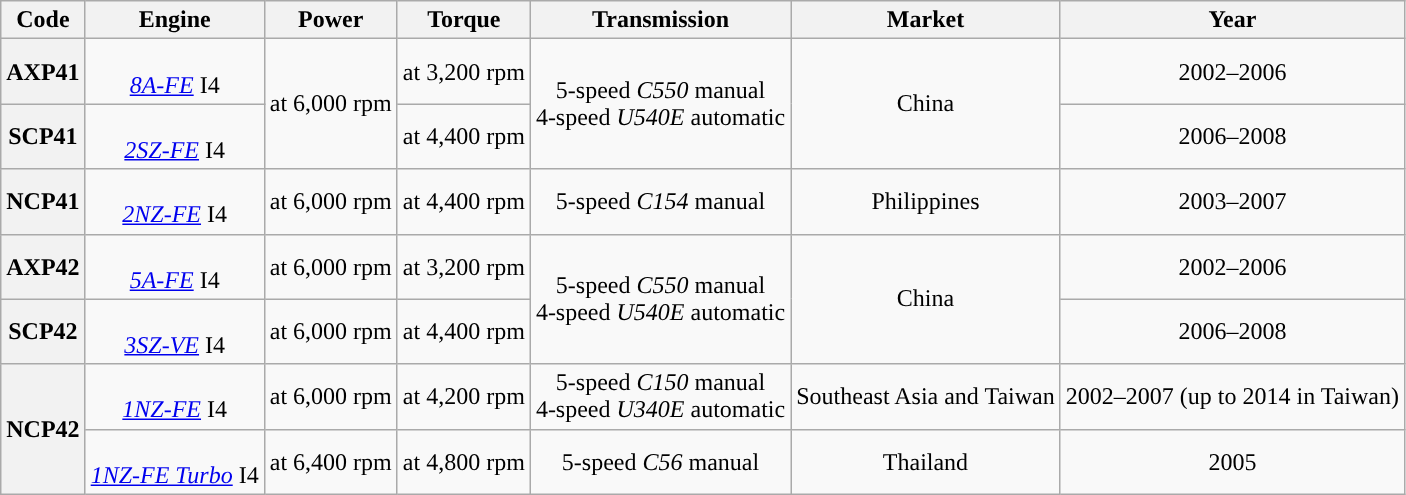<table class="wikitable" style="text-align:center">
<tr>
<th>Code</th>
<th>Engine</th>
<th>Power</th>
<th>Torque</th>
<th>Transmission</th>
<th>Market</th>
<th>Year</th>
</tr>
<tr>
<th>AXP41</th>
<td><br><em><a href='#'>8A-FE</a></em> I4</td>
<td rowspan=2> at 6,000 rpm</td>
<td> at 3,200 rpm</td>
<td rowspan=2>5-speed <em>C550</em> manual<br> 4-speed <em>U540E</em> automatic</td>
<td rowspan=2>China</td>
<td>2002–2006</td>
</tr>
<tr>
<th>SCP41</th>
<td><br><em><a href='#'>2SZ-FE</a></em> I4</td>
<td> at 4,400 rpm</td>
<td>2006–2008</td>
</tr>
<tr>
<th>NCP41</th>
<td><br><em><a href='#'>2NZ-FE</a></em> I4</td>
<td> at 6,000 rpm</td>
<td> at 4,400 rpm</td>
<td>5-speed <em>C154</em> manual</td>
<td>Philippines</td>
<td>2003–2007</td>
</tr>
<tr>
<th>AXP42</th>
<td><br><em><a href='#'>5A-FE</a></em> I4</td>
<td> at 6,000 rpm</td>
<td> at 3,200 rpm</td>
<td rowspan=2>5-speed <em>C550</em> manual<br> 4-speed <em>U540E</em> automatic</td>
<td rowspan=2>China</td>
<td>2002–2006</td>
</tr>
<tr>
<th>SCP42</th>
<td><br><em><a href='#'>3SZ-VE</a></em> I4</td>
<td> at 6,000 rpm</td>
<td> at 4,400 rpm</td>
<td>2006–2008</td>
</tr>
<tr>
<th rowspan=2>NCP42</th>
<td><br><em><a href='#'>1NZ-FE</a></em> I4</td>
<td> at 6,000 rpm</td>
<td> at 4,200 rpm</td>
<td>5-speed <em>C150</em> manual<br>4-speed <em>U340E</em> automatic</td>
<td>Southeast Asia and Taiwan</td>
<td>2002–2007 (up to 2014 in Taiwan)</td>
</tr>
<tr>
<td><br><em><a href='#'>1NZ-FE Turbo</a></em> I4</td>
<td> at 6,400 rpm</td>
<td> at 4,800 rpm</td>
<td>5-speed <em>C56</em> manual</td>
<td>Thailand</td>
<td>2005</td>
</tr>
</table>
